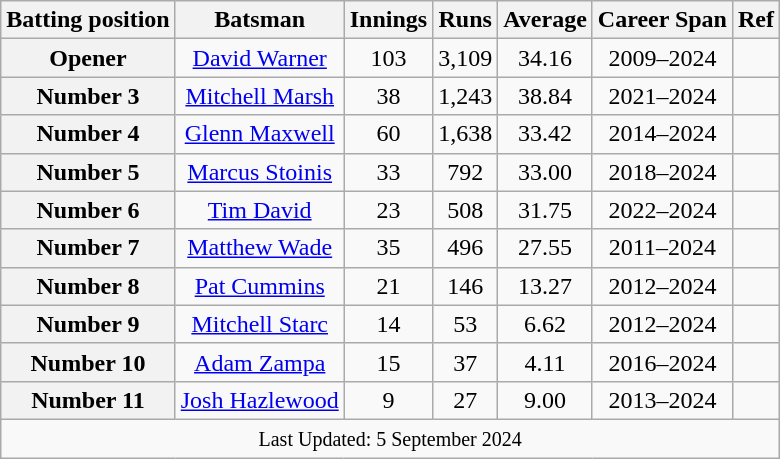<table class="wikitable sortable" style=text-align:center;>
<tr>
<th scope="col">Batting position</th>
<th scope="col">Batsman</th>
<th scope="col">Innings</th>
<th scope="col">Runs</th>
<th scope="col">Average</th>
<th scope="col">Career Span</th>
<th scope="col">Ref</th>
</tr>
<tr>
<th scope=row style=text-align:center;>Opener</th>
<td><a href='#'>David Warner</a></td>
<td>103</td>
<td>3,109</td>
<td>34.16</td>
<td>2009–2024</td>
<td></td>
</tr>
<tr>
<th scope=row style=text-align:center;>Number 3</th>
<td><a href='#'>Mitchell Marsh</a></td>
<td>38</td>
<td>1,243</td>
<td>38.84</td>
<td>2021–2024</td>
<td></td>
</tr>
<tr>
<th scope=row style=text-align:center;>Number 4</th>
<td><a href='#'>Glenn Maxwell</a></td>
<td>60</td>
<td>1,638</td>
<td>33.42</td>
<td>2014–2024</td>
<td></td>
</tr>
<tr>
<th scope=row style=text-align:center;>Number 5</th>
<td><a href='#'>Marcus Stoinis</a></td>
<td>33</td>
<td>792</td>
<td>33.00</td>
<td>2018–2024</td>
<td></td>
</tr>
<tr>
<th scope=row style=text-align:center;>Number 6</th>
<td><a href='#'>Tim David</a></td>
<td>23</td>
<td>508</td>
<td>31.75</td>
<td>2022–2024</td>
<td></td>
</tr>
<tr>
<th scope=row style=text-align:center;>Number 7</th>
<td><a href='#'>Matthew Wade</a></td>
<td>35</td>
<td>496</td>
<td>27.55</td>
<td>2011–2024</td>
<td></td>
</tr>
<tr>
<th scope=row style=text-align:center;>Number 8</th>
<td><a href='#'>Pat Cummins</a></td>
<td>21</td>
<td>146</td>
<td>13.27</td>
<td>2012–2024</td>
<td></td>
</tr>
<tr>
<th scope=row style=text-align:center;>Number 9</th>
<td><a href='#'>Mitchell Starc</a></td>
<td>14</td>
<td>53</td>
<td>6.62</td>
<td>2012–2024</td>
<td></td>
</tr>
<tr>
<th scope=row style=text-align:center;>Number 10</th>
<td><a href='#'>Adam Zampa</a></td>
<td>15</td>
<td>37</td>
<td>4.11</td>
<td>2016–2024</td>
<td></td>
</tr>
<tr>
<th scope=row style=text-align:center;>Number 11</th>
<td><a href='#'>Josh Hazlewood</a></td>
<td>9</td>
<td>27</td>
<td>9.00</td>
<td>2013–2024</td>
<td></td>
</tr>
<tr>
<td colspan=7><small>Last Updated: 5 September 2024</small></td>
</tr>
</table>
